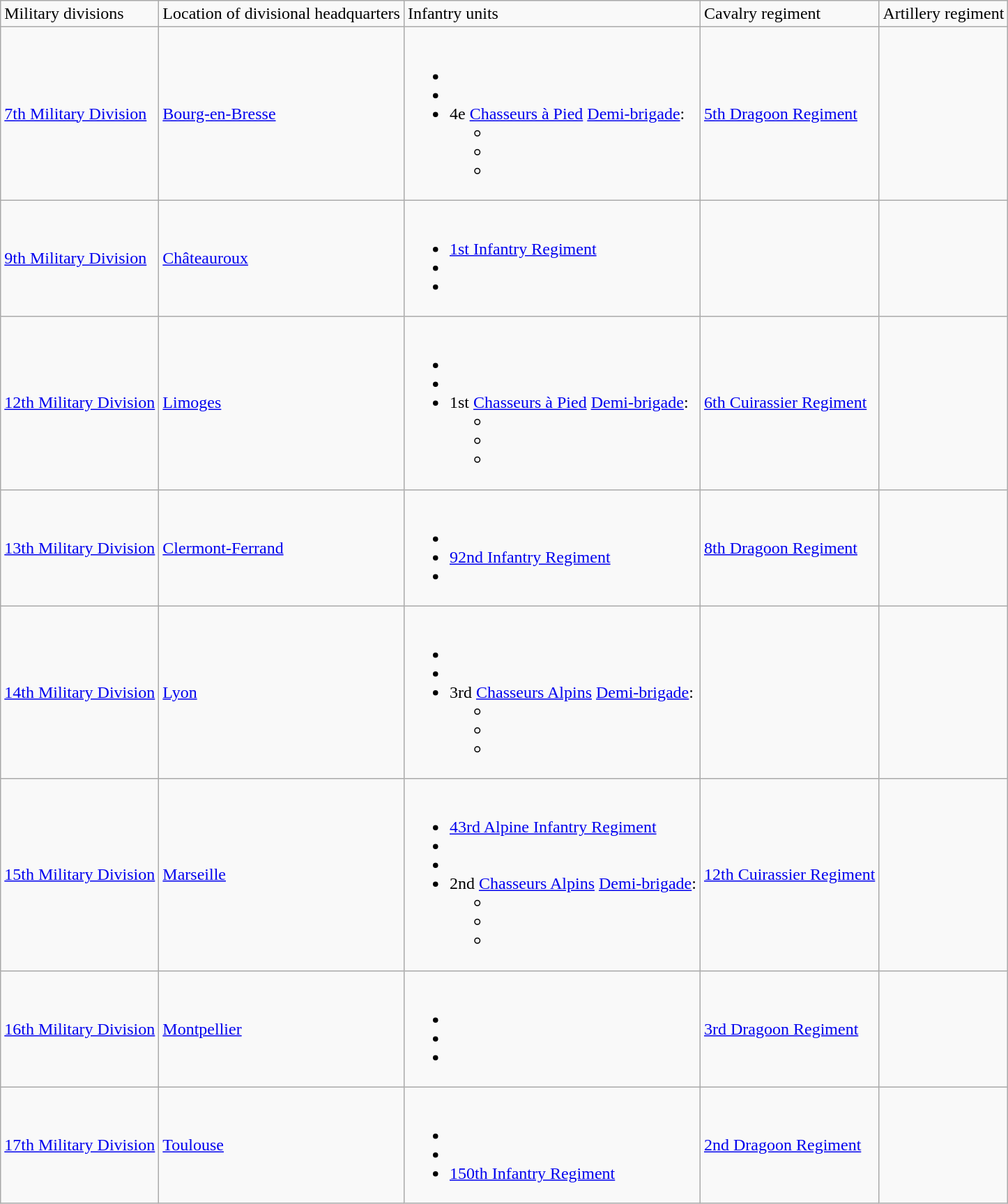<table class="wikitable">
<tr>
<td>Military divisions</td>
<td>Location of divisional headquarters</td>
<td>Infantry units</td>
<td>Cavalry regiment</td>
<td>Artillery regiment</td>
</tr>
<tr>
<td><a href='#'>7th Military Division</a></td>
<td><a href='#'>Bourg-en-Bresse</a></td>
<td><br><ul><li></li><li></li><li>4e <a href='#'>Chasseurs à Pied</a> <a href='#'>Demi-brigade</a>:<ul><li></li><li></li><li></li></ul></li></ul></td>
<td><a href='#'>5th Dragoon Regiment</a></td>
<td></td>
</tr>
<tr>
<td><a href='#'>9th Military Division</a></td>
<td><a href='#'>Châteauroux</a></td>
<td><br><ul><li><a href='#'>1st Infantry Regiment</a></li><li></li><li></li></ul></td>
<td></td>
<td></td>
</tr>
<tr>
<td><a href='#'>12th Military Division</a></td>
<td><a href='#'>Limoges</a></td>
<td><br><ul><li></li><li></li><li>1st <a href='#'>Chasseurs à Pied</a> <a href='#'>Demi-brigade</a>:<ul><li></li><li></li><li></li></ul></li></ul></td>
<td><a href='#'>6th Cuirassier Regiment</a></td>
<td></td>
</tr>
<tr>
<td><a href='#'>13th Military Division</a></td>
<td><a href='#'>Clermont-Ferrand</a></td>
<td><br><ul><li></li><li><a href='#'>92nd Infantry Regiment</a></li><li></li></ul></td>
<td><a href='#'>8th Dragoon Regiment</a></td>
<td></td>
</tr>
<tr>
<td><a href='#'>14th Military Division</a></td>
<td><a href='#'>Lyon</a></td>
<td><br><ul><li></li><li></li><li>3rd <a href='#'>Chasseurs Alpins</a> <a href='#'>Demi-brigade</a>:<ul><li></li><li></li><li></li></ul></li></ul></td>
<td></td>
<td></td>
</tr>
<tr>
<td><a href='#'>15th Military Division</a></td>
<td><a href='#'>Marseille</a></td>
<td><br><ul><li><a href='#'>43rd Alpine Infantry Regiment</a></li><li></li><li></li><li>2nd <a href='#'>Chasseurs Alpins</a> <a href='#'>Demi-brigade</a>:<ul><li></li><li></li><li></li></ul></li></ul></td>
<td><a href='#'>12th Cuirassier Regiment</a></td>
<td></td>
</tr>
<tr>
<td><a href='#'>16th Military Division</a></td>
<td><a href='#'>Montpellier</a></td>
<td><br><ul><li></li><li></li><li></li></ul></td>
<td><a href='#'>3rd Dragoon Regiment</a></td>
<td></td>
</tr>
<tr>
<td><a href='#'>17th Military Division</a></td>
<td><a href='#'>Toulouse</a></td>
<td><br><ul><li></li><li></li><li><a href='#'>150th Infantry Regiment</a></li></ul></td>
<td><a href='#'>2nd Dragoon Regiment</a></td>
<td></td>
</tr>
</table>
